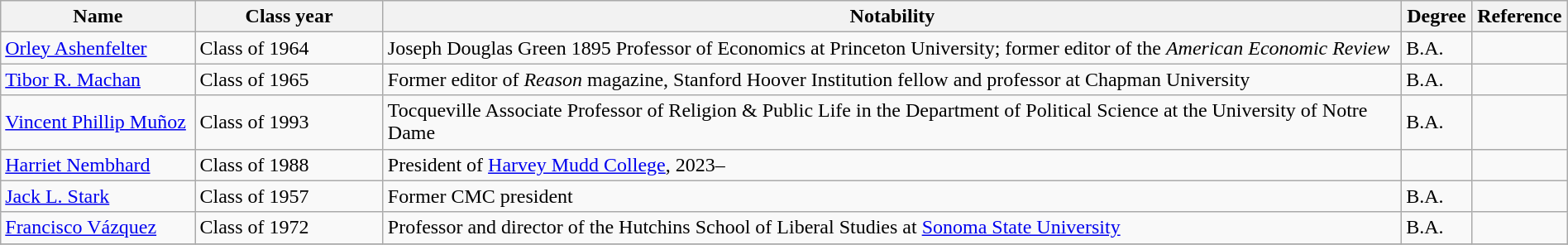<table class="wikitable" style="width:100%">
<tr>
<th style="width:*;">Name</th>
<th style="width:12%;">Class year</th>
<th class="unsortable" style="width:65%;">Notability</th>
<th>Degree</th>
<th>Reference</th>
</tr>
<tr>
<td><a href='#'>Orley Ashenfelter</a></td>
<td>Class of 1964</td>
<td>Joseph Douglas Green 1895 Professor of Economics at Princeton University; former editor of the <em>American Economic Review</em></td>
<td>B.A.</td>
<td></td>
</tr>
<tr>
<td><a href='#'>Tibor R. Machan</a></td>
<td>Class of 1965</td>
<td>Former editor of <em>Reason</em> magazine, Stanford Hoover Institution fellow and professor at Chapman University</td>
<td>B.A.</td>
<td></td>
</tr>
<tr>
<td><a href='#'>Vincent Phillip Muñoz</a></td>
<td>Class of 1993</td>
<td>Tocqueville Associate Professor of Religion & Public Life in the Department of Political Science at the University of Notre Dame</td>
<td>B.A.</td>
<td></td>
</tr>
<tr>
<td><a href='#'>Harriet Nembhard</a></td>
<td>Class of 1988</td>
<td>President of <a href='#'>Harvey Mudd College</a>, 2023–</td>
<td></td>
<td></td>
</tr>
<tr>
<td><a href='#'>Jack L. Stark</a></td>
<td>Class of 1957</td>
<td>Former CMC president</td>
<td>B.A.</td>
<td></td>
</tr>
<tr>
<td><a href='#'>Francisco Vázquez</a></td>
<td>Class of 1972</td>
<td>Professor and director of the Hutchins School of Liberal Studies at <a href='#'>Sonoma State University</a></td>
<td>B.A.</td>
<td></td>
</tr>
<tr>
</tr>
</table>
